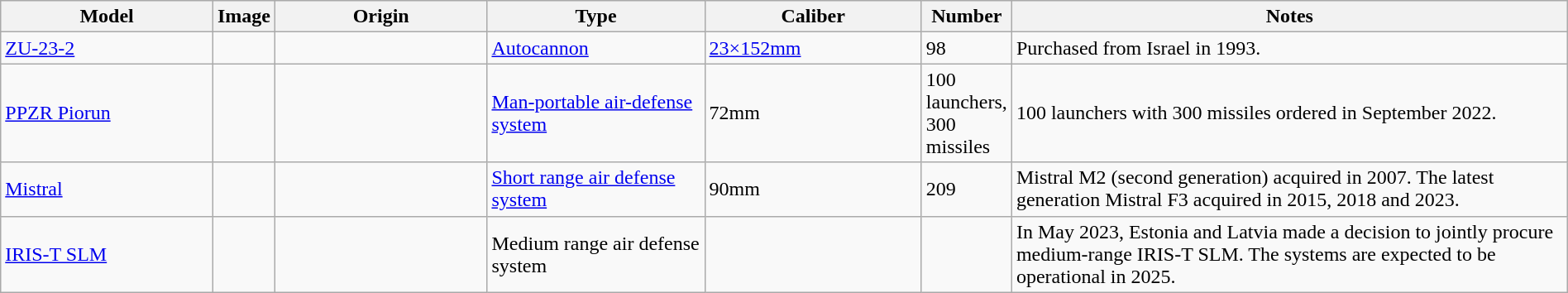<table class="wikitable" style="width:100%;">
<tr>
<th style="width:15%;">Model</th>
<th style="width:0%;">Image</th>
<th style="width:15%;">Origin</th>
<th style="width:15%;">Type</th>
<th style="width:15%;">Caliber</th>
<th>Number</th>
<th style="width:40%;">Notes</th>
</tr>
<tr>
<td><a href='#'>ZU-23-2</a></td>
<td></td>
<td></td>
<td><a href='#'>Autocannon</a></td>
<td><a href='#'>23×152mm</a></td>
<td>98</td>
<td>Purchased from Israel in 1993.</td>
</tr>
<tr>
<td><a href='#'>PPZR Piorun</a></td>
<td></td>
<td></td>
<td><a href='#'>Man-portable air-defense system </a></td>
<td>72mm</td>
<td>100 launchers, 300 missiles</td>
<td>100 launchers with 300 missiles ordered in September 2022.</td>
</tr>
<tr>
<td><a href='#'>Mistral</a></td>
<td></td>
<td></td>
<td><a href='#'>Short range air defense system</a></td>
<td>90mm</td>
<td>209</td>
<td>Mistral M2 (second generation) acquired in 2007. The latest generation Mistral F3 acquired in 2015, 2018 and 2023.</td>
</tr>
<tr>
<td><a href='#'>IRIS-T SLM</a></td>
<td></td>
<td></td>
<td>Medium range air defense system</td>
<td></td>
<td></td>
<td>In May 2023, Estonia and Latvia made a decision to jointly procure medium-range IRIS-T SLM. The systems are expected to be operational in 2025.</td>
</tr>
</table>
